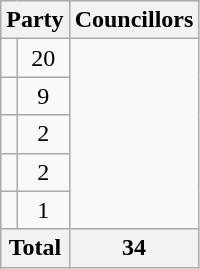<table class="wikitable">
<tr>
<th colspan=2>Party</th>
<th>Councillors</th>
</tr>
<tr>
<td></td>
<td align=center>20</td>
</tr>
<tr>
<td></td>
<td align=center>9</td>
</tr>
<tr>
<td></td>
<td align=center>2</td>
</tr>
<tr>
<td></td>
<td align=center>2</td>
</tr>
<tr>
<td></td>
<td align=center>1</td>
</tr>
<tr>
<th colspan=2>Total</th>
<th align=center>34</th>
</tr>
</table>
